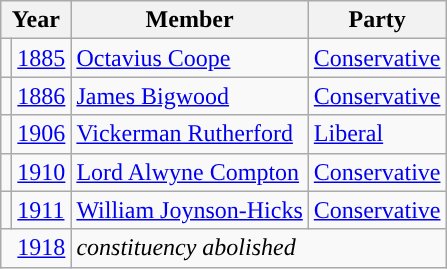<table class="wikitable">
<tr>
<th colspan="2">Year</th>
<th>Member</th>
<th>Party</th>
</tr>
<tr>
<td style="color:inherit;background-color: "></td>
<td><a href='#'>1885</a></td>
<td><a href='#'>Octavius Coope</a></td>
<td><a href='#'>Conservative</a></td>
</tr>
<tr>
<td style="color:inherit;background-color: "></td>
<td><a href='#'>1886</a></td>
<td><a href='#'>James Bigwood</a></td>
<td><a href='#'>Conservative</a></td>
</tr>
<tr>
<td style="color:inherit;background-color: "></td>
<td><a href='#'>1906</a></td>
<td><a href='#'>Vickerman Rutherford</a></td>
<td><a href='#'>Liberal</a></td>
</tr>
<tr>
<td style="color:inherit;background-color: "></td>
<td><a href='#'>1910</a></td>
<td><a href='#'>Lord Alwyne Compton</a></td>
<td><a href='#'>Conservative</a></td>
</tr>
<tr>
<td style="color:inherit;background-color: "></td>
<td><a href='#'>1911</a></td>
<td><a href='#'>William Joynson-Hicks</a></td>
<td><a href='#'>Conservative</a></td>
</tr>
<tr>
<td colspan="2" align="right"><a href='#'>1918</a></td>
<td colspan="2"><em>constituency abolished</em></td>
</tr>
</table>
